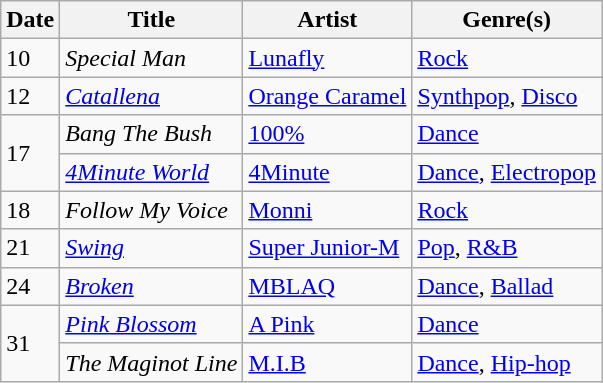<table class="wikitable" style="text-align: left;">
<tr>
<th>Date</th>
<th>Title</th>
<th>Artist</th>
<th>Genre(s)</th>
</tr>
<tr>
<td rowspan="1">10</td>
<td><em>Special Man</em></td>
<td><a href='#'>Lunafly</a></td>
<td><a href='#'>Rock</a></td>
</tr>
<tr>
<td rowspan="1">12</td>
<td><em><a href='#'>Catallena</a></em></td>
<td><a href='#'>Orange Caramel</a></td>
<td><a href='#'>Synthpop</a>, <a href='#'>Disco</a></td>
</tr>
<tr>
<td rowspan="2">17</td>
<td><em>Bang The Bush</em></td>
<td><a href='#'>100%</a></td>
<td><a href='#'>Dance</a></td>
</tr>
<tr>
<td><em><a href='#'>4Minute World</a></em></td>
<td><a href='#'>4Minute</a></td>
<td><a href='#'>Dance</a>, <a href='#'>Electropop</a></td>
</tr>
<tr>
<td>18</td>
<td><em>Follow My Voice</em></td>
<td><a href='#'>Monni</a></td>
<td><a href='#'>Rock</a></td>
</tr>
<tr>
<td rowspan="1">21</td>
<td><em><a href='#'>Swing</a></em></td>
<td><a href='#'>Super Junior-M</a></td>
<td><a href='#'>Pop</a>, <a href='#'>R&B</a></td>
</tr>
<tr>
<td rowspan="1">24</td>
<td><em><a href='#'>Broken</a></em></td>
<td><a href='#'>MBLAQ</a></td>
<td><a href='#'>Dance</a>, <a href='#'>Ballad</a></td>
</tr>
<tr>
<td rowspan="2">31</td>
<td><em><a href='#'>Pink Blossom</a></em></td>
<td><a href='#'>A Pink</a></td>
<td><a href='#'>Dance</a></td>
</tr>
<tr>
<td><em>The Maginot Line</em></td>
<td><a href='#'>M.I.B</a></td>
<td><a href='#'>Dance</a>, <a href='#'>Hip-hop</a></td>
</tr>
</table>
